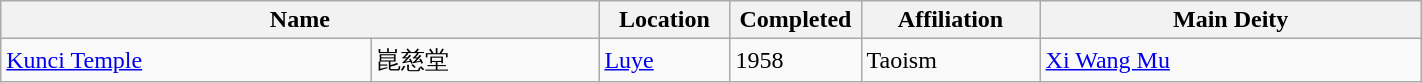<table class="wikitable sortable" style="width:75%">
<tr>
<th colspan="2" scope="col">Name</th>
<th scope="col" style="width:5em">Location</th>
<th scope="col" style="width:5em">Completed</th>
<th scope="col" style="width:7em">Affiliation</th>
<th scope="col">Main Deity</th>
</tr>
<tr>
<td style="width:15em"><a href='#'>Kunci Temple</a></td>
<td style="width:9em">崑慈堂</td>
<td><a href='#'>Luye</a></td>
<td>1958</td>
<td>Taoism</td>
<td><a href='#'>Xi Wang Mu</a></td>
</tr>
</table>
